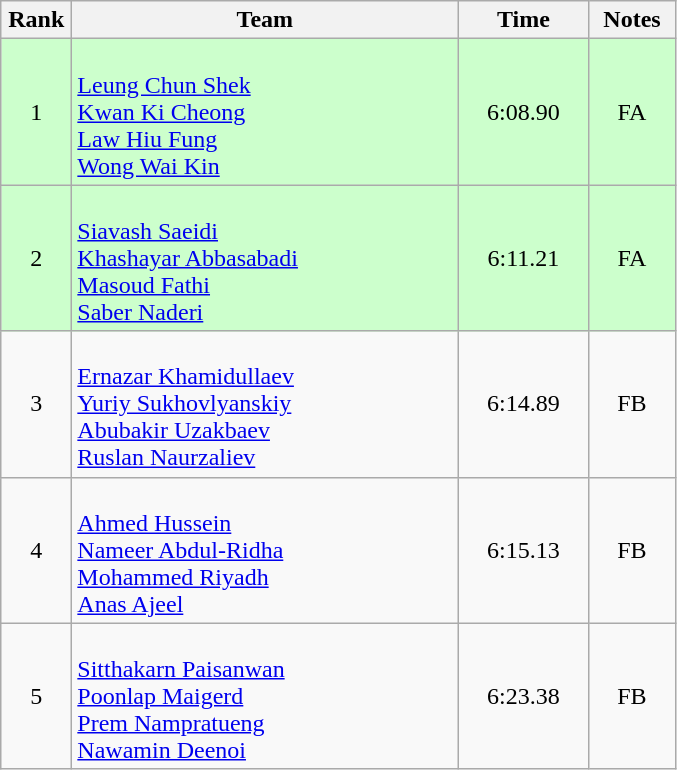<table class=wikitable style="text-align:center">
<tr>
<th width=40>Rank</th>
<th width=250>Team</th>
<th width=80>Time</th>
<th width=50>Notes</th>
</tr>
<tr bgcolor="ccffcc">
<td>1</td>
<td align=left><br><a href='#'>Leung Chun Shek</a><br><a href='#'>Kwan Ki Cheong</a><br><a href='#'>Law Hiu Fung</a><br><a href='#'>Wong Wai Kin</a></td>
<td>6:08.90</td>
<td>FA</td>
</tr>
<tr bgcolor="ccffcc">
<td>2</td>
<td align=left><br><a href='#'>Siavash Saeidi</a><br><a href='#'>Khashayar Abbasabadi</a><br><a href='#'>Masoud Fathi</a><br><a href='#'>Saber Naderi</a></td>
<td>6:11.21</td>
<td>FA</td>
</tr>
<tr>
<td>3</td>
<td align=left><br><a href='#'>Ernazar Khamidullaev</a><br><a href='#'>Yuriy Sukhovlyanskiy</a><br><a href='#'>Abubakir Uzakbaev</a><br><a href='#'>Ruslan Naurzaliev</a></td>
<td>6:14.89</td>
<td>FB</td>
</tr>
<tr>
<td>4</td>
<td align=left><br><a href='#'>Ahmed Hussein</a><br><a href='#'>Nameer Abdul-Ridha</a><br><a href='#'>Mohammed Riyadh</a><br><a href='#'>Anas Ajeel</a></td>
<td>6:15.13</td>
<td>FB</td>
</tr>
<tr>
<td>5</td>
<td align=left><br><a href='#'>Sitthakarn Paisanwan</a><br><a href='#'>Poonlap Maigerd</a><br><a href='#'>Prem Nampratueng</a><br><a href='#'>Nawamin Deenoi</a></td>
<td>6:23.38</td>
<td>FB</td>
</tr>
</table>
